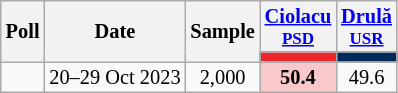<table class="wikitable sortable" style="text-align:center;font-size:85%;line-height:14px;">
<tr>
<th rowspan="2">Poll</th>
<th rowspan="2">Date</th>
<th rowspan="2" style="width:35px;">Sample</th>
<th class="unsortable" style="width:20px;"><a href='#'>Ciolacu</a><br><small><a href='#'>PSD</a></small></th>
<th class="unsortable" style="width:20px;"><a href='#'>Drulă</a><br><small><a href='#'>USR</a></small></th>
</tr>
<tr>
<th style="background:#ED262B; "></th>
<th style="background:#002a59; "></th>
</tr>
<tr>
<td></td>
<td>20–29 Oct 2023</td>
<td>2,000</td>
<td style="background:#f9c8ca"><strong>50.4</strong></td>
<td>49.6</td>
</tr>
</table>
